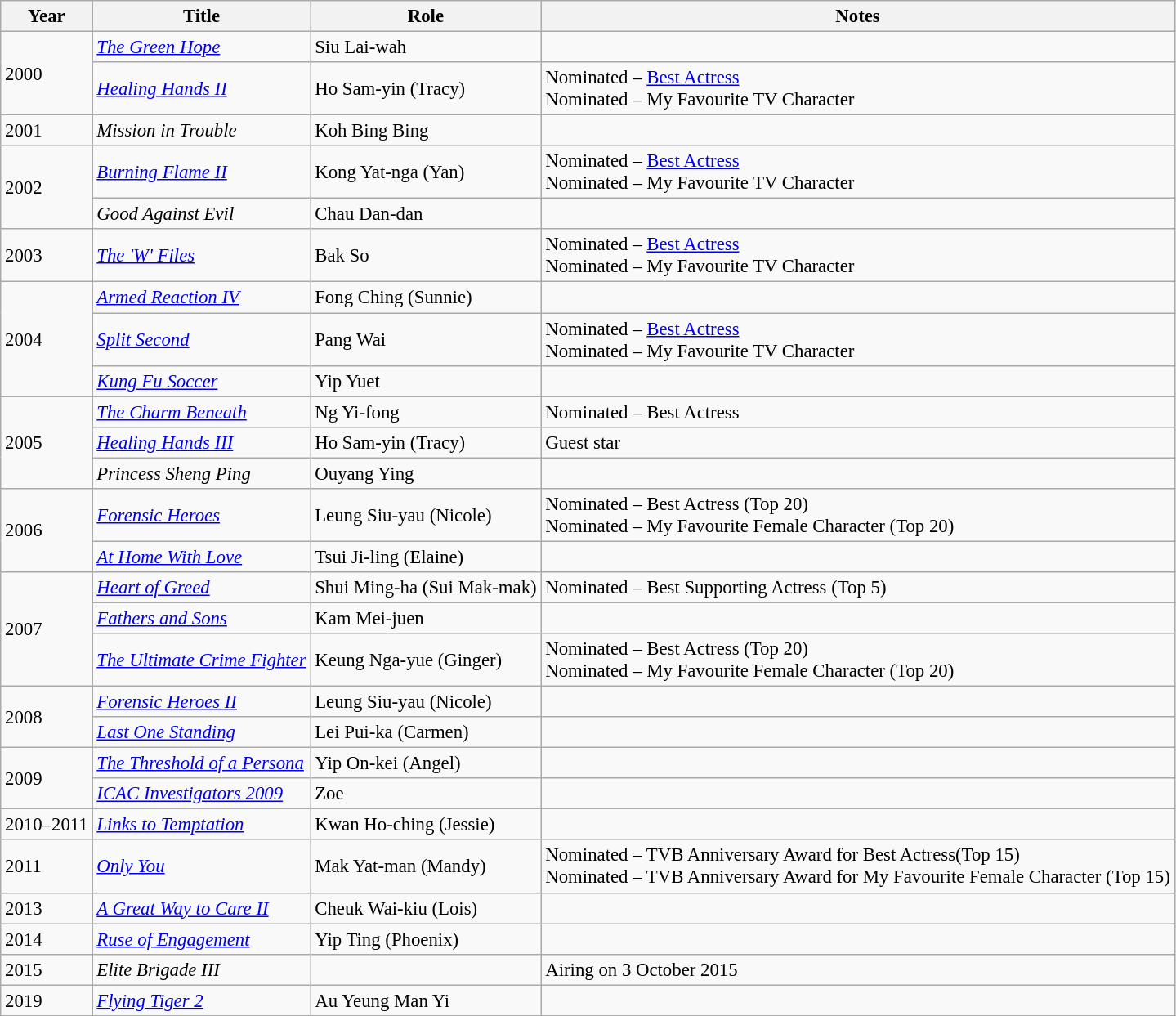<table class="wikitable" style="font-size: 95%;">
<tr>
<th>Year</th>
<th>Title</th>
<th>Role</th>
<th>Notes</th>
</tr>
<tr>
<td rowspan="2">2000</td>
<td><em><a href='#'>The Green Hope</a></em></td>
<td>Siu Lai-wah</td>
<td></td>
</tr>
<tr>
<td><em><a href='#'>Healing Hands II</a></em></td>
<td>Ho Sam-yin (Tracy)</td>
<td>Nominated – <a href='#'>Best Actress</a> <br> Nominated – My Favourite TV Character</td>
</tr>
<tr>
<td>2001</td>
<td><em>Mission in Trouble</em></td>
<td>Koh Bing Bing</td>
<td></td>
</tr>
<tr>
<td rowspan=2>2002</td>
<td><em><a href='#'>Burning Flame II</a></em></td>
<td>Kong Yat-nga (Yan)</td>
<td>Nominated – <a href='#'>Best Actress</a> <br> Nominated – My Favourite TV Character</td>
</tr>
<tr>
<td><em>Good Against Evil</em></td>
<td>Chau Dan-dan</td>
<td></td>
</tr>
<tr>
<td>2003</td>
<td><em><a href='#'>The 'W' Files</a></em></td>
<td>Bak So</td>
<td>Nominated – <a href='#'>Best Actress</a> <br> Nominated – My Favourite TV Character</td>
</tr>
<tr>
<td rowspan="3">2004</td>
<td><em><a href='#'>Armed Reaction IV</a></em></td>
<td>Fong Ching (Sunnie)</td>
<td></td>
</tr>
<tr>
<td><em><a href='#'>Split Second</a></em></td>
<td>Pang Wai</td>
<td>Nominated – <a href='#'>Best Actress</a> <br> Nominated – My Favourite TV Character</td>
</tr>
<tr>
<td><em><a href='#'>Kung Fu Soccer</a></em></td>
<td>Yip Yuet</td>
<td></td>
</tr>
<tr>
<td rowspan="3">2005</td>
<td><em><a href='#'>The Charm Beneath</a></em></td>
<td>Ng Yi-fong</td>
<td>Nominated – Best Actress</td>
</tr>
<tr>
<td><em><a href='#'>Healing Hands III</a></em></td>
<td>Ho Sam-yin (Tracy)</td>
<td>Guest star</td>
</tr>
<tr>
<td><em>Princess Sheng Ping</em></td>
<td>Ouyang Ying</td>
<td></td>
</tr>
<tr>
<td rowspan="2">2006</td>
<td><em><a href='#'>Forensic Heroes</a></em></td>
<td>Leung Siu-yau (Nicole)</td>
<td>Nominated – Best Actress (Top 20) <br> Nominated – My Favourite Female Character (Top 20)</td>
</tr>
<tr>
<td><em><a href='#'>At Home With Love</a></em></td>
<td>Tsui Ji-ling (Elaine)</td>
<td></td>
</tr>
<tr>
<td rowspan="3">2007</td>
<td><em><a href='#'>Heart of Greed</a></em></td>
<td>Shui Ming-ha (Sui Mak-mak)</td>
<td>Nominated – Best Supporting Actress (Top 5)</td>
</tr>
<tr>
<td><em><a href='#'>Fathers and Sons</a></em></td>
<td>Kam Mei-juen</td>
<td></td>
</tr>
<tr>
<td><em><a href='#'>The Ultimate Crime Fighter</a></em></td>
<td>Keung Nga-yue (Ginger)</td>
<td>Nominated – Best Actress (Top 20) <br> Nominated – My Favourite Female Character (Top 20)</td>
</tr>
<tr>
<td rowspan="2">2008</td>
<td><em><a href='#'>Forensic Heroes II</a></em></td>
<td>Leung Siu-yau (Nicole)</td>
<td></td>
</tr>
<tr>
<td><em><a href='#'>Last One Standing</a></em></td>
<td>Lei Pui-ka (Carmen)</td>
<td></td>
</tr>
<tr>
<td rowspan="2">2009</td>
<td><em><a href='#'>The Threshold of a Persona</a></em></td>
<td>Yip On-kei (Angel)</td>
<td></td>
</tr>
<tr>
<td><em><a href='#'>ICAC Investigators 2009</a></em></td>
<td>Zoe</td>
<td></td>
</tr>
<tr>
<td>2010–2011</td>
<td><em><a href='#'>Links to Temptation</a></em></td>
<td>Kwan Ho-ching (Jessie)</td>
<td></td>
</tr>
<tr>
<td>2011</td>
<td><em><a href='#'>Only You</a></em></td>
<td>Mak Yat-man (Mandy)</td>
<td>Nominated – TVB Anniversary Award for Best Actress(Top 15)<br>Nominated – TVB Anniversary Award for My Favourite Female Character (Top 15)</td>
</tr>
<tr>
<td>2013</td>
<td><em><a href='#'>A Great Way to Care II</a></em></td>
<td>Cheuk Wai-kiu (Lois)</td>
<td></td>
</tr>
<tr>
<td>2014</td>
<td><em><a href='#'>Ruse of Engagement</a></em></td>
<td>Yip Ting (Phoenix)</td>
<td></td>
</tr>
<tr>
<td>2015</td>
<td><em>Elite Brigade III</em></td>
<td></td>
<td>Airing on 3 October 2015</td>
</tr>
<tr>
<td>2019</td>
<td><em><a href='#'>Flying Tiger 2</a></em></td>
<td>Au Yeung Man Yi</td>
<td></td>
</tr>
</table>
